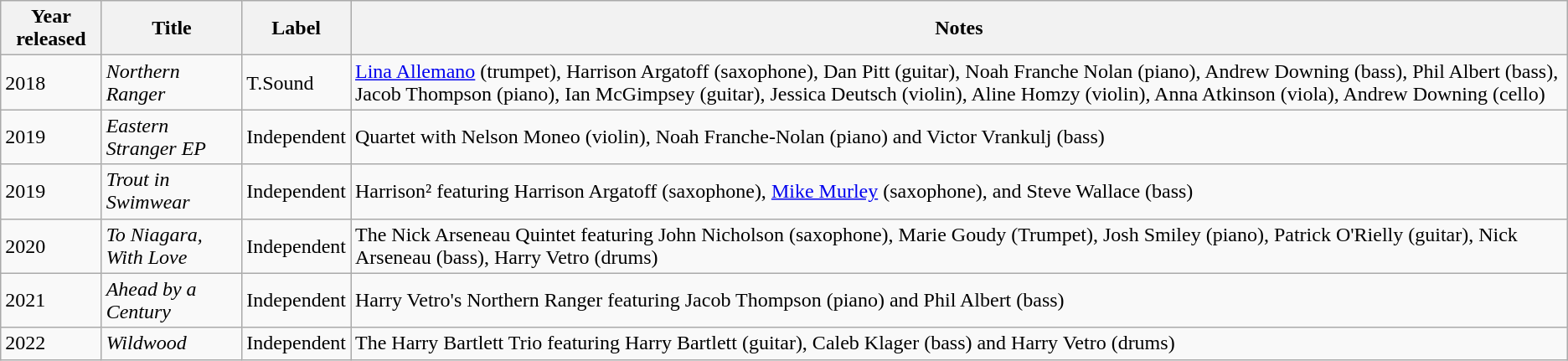<table class="wikitable sortable">
<tr>
<th>Year released</th>
<th>Title</th>
<th>Label</th>
<th>Notes</th>
</tr>
<tr>
<td>2018</td>
<td><em>Northern Ranger</em></td>
<td>T.Sound</td>
<td><a href='#'>Lina Allemano</a> (trumpet), Harrison Argatoff  (saxophone), Dan Pitt (guitar), Noah Franche Nolan (piano), Andrew Downing (bass), Phil Albert (bass), Jacob Thompson (piano), Ian McGimpsey (guitar), Jessica Deutsch (violin), Aline Homzy (violin), Anna Atkinson (viola), Andrew Downing (cello)</td>
</tr>
<tr>
<td>2019</td>
<td><em>Eastern Stranger EP</em></td>
<td>Independent</td>
<td>Quartet with Nelson Moneo (violin), Noah Franche-Nolan (piano) and Victor Vrankulj (bass)</td>
</tr>
<tr>
<td>2019</td>
<td><em>Trout in Swimwear</em></td>
<td>Independent</td>
<td>Harrison² featuring Harrison Argatoff (saxophone), <a href='#'>Mike Murley</a> (saxophone), and Steve Wallace (bass)</td>
</tr>
<tr>
<td>2020</td>
<td><em>To Niagara, With Love</em></td>
<td>Independent</td>
<td>The Nick Arseneau Quintet featuring John Nicholson (saxophone), Marie Goudy (Trumpet), Josh Smiley (piano), Patrick O'Rielly (guitar), Nick Arseneau (bass), Harry Vetro (drums)</td>
</tr>
<tr>
<td>2021</td>
<td><em>Ahead by a Century</em></td>
<td>Independent</td>
<td>Harry Vetro's Northern Ranger featuring Jacob Thompson (piano) and Phil Albert (bass)</td>
</tr>
<tr>
<td>2022</td>
<td><em>Wildwood</em></td>
<td>Independent</td>
<td>The Harry Bartlett Trio featuring Harry Bartlett (guitar), Caleb Klager (bass) and Harry Vetro (drums)</td>
</tr>
</table>
